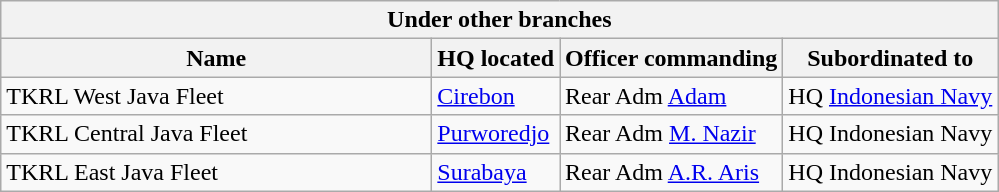<table class="wikitable">
<tr>
<th colspan="4">Under other branches</th>
</tr>
<tr>
<th scope="col" style="width:150px">Name</th>
<th>HQ located</th>
<th>Officer commanding</th>
<th>Subordinated to</th>
</tr>
<tr>
<td width=280>TKRL West Java Fleet</td>
<td><a href='#'>Cirebon</a></td>
<td>Rear Adm <a href='#'>Adam</a></td>
<td>HQ <a href='#'>Indonesian Navy</a></td>
</tr>
<tr>
<td>TKRL Central Java Fleet</td>
<td><a href='#'>Purworedjo</a></td>
<td>Rear Adm <a href='#'>M. Nazir</a></td>
<td>HQ Indonesian Navy</td>
</tr>
<tr>
<td>TKRL East Java Fleet</td>
<td><a href='#'>Surabaya</a></td>
<td>Rear Adm <a href='#'>A.R. Aris</a></td>
<td>HQ Indonesian Navy</td>
</tr>
</table>
